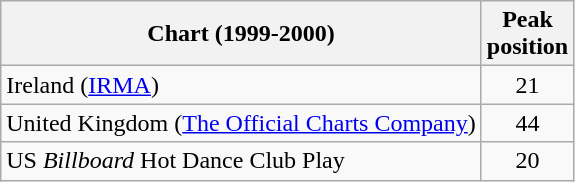<table class="wikitable sortable">
<tr>
<th align="left">Chart (1999-2000)</th>
<th style="text-align:center;">Peak<br>position</th>
</tr>
<tr>
<td align="left">Ireland (<a href='#'>IRMA</a>)</td>
<td style="text-align:center;">21</td>
</tr>
<tr>
<td align="left">United Kingdom (<a href='#'>The Official Charts Company</a>)</td>
<td style="text-align:center;">44</td>
</tr>
<tr>
<td align="left">US <em>Billboard</em> Hot Dance Club Play</td>
<td style="text-align:center;">20</td>
</tr>
</table>
